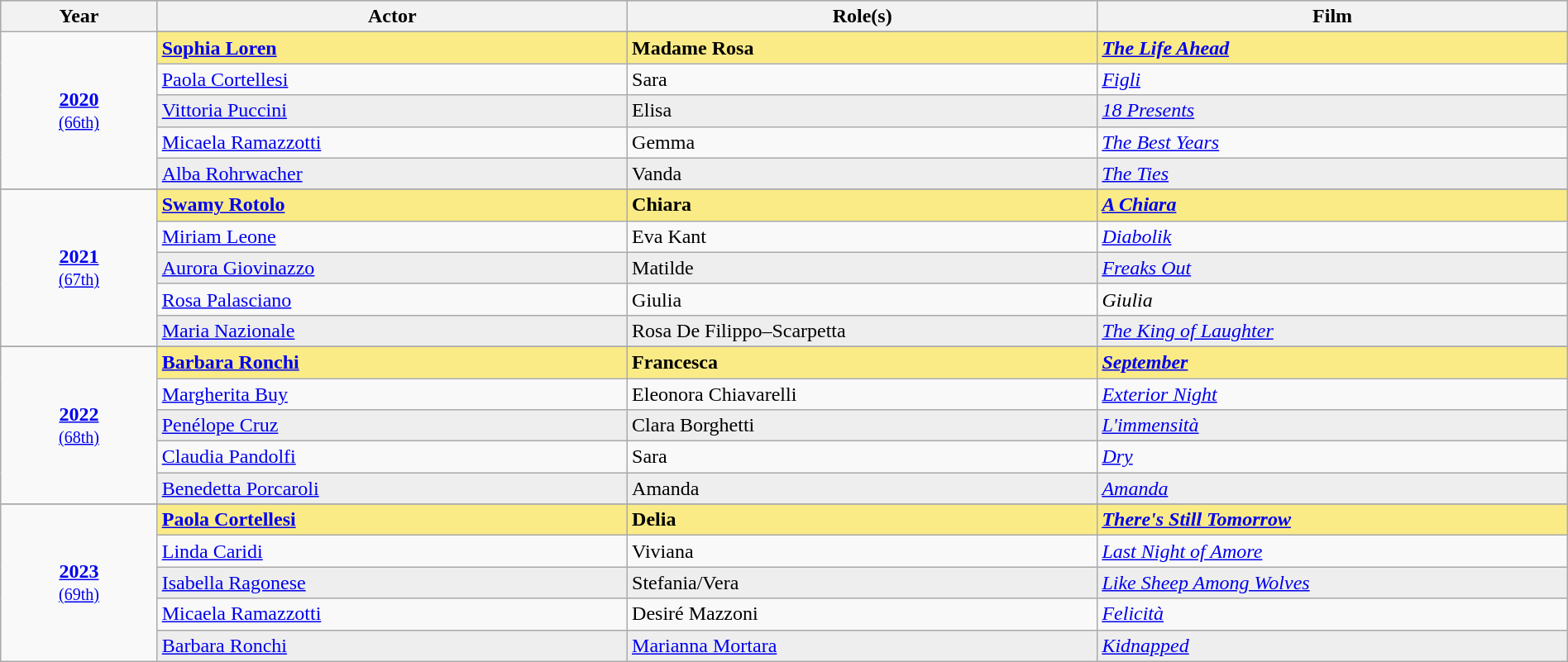<table class="wikitable" style="width:100%">
<tr bgcolor="#bebebe">
<th width="10%">Year</th>
<th width="30%">Actor</th>
<th width="30%">Role(s)</th>
<th width="30%">Film</th>
</tr>
<tr>
<td rowspan=6 style="text-align:center"><strong><a href='#'>2020</a></strong><br><small><a href='#'>(66th)</a></small></td>
</tr>
<tr style="background:#FAEB86">
<td><strong><a href='#'>Sophia Loren</a></strong></td>
<td><strong>Madame Rosa</strong></td>
<td><strong><em><a href='#'>The Life Ahead</a></em></strong></td>
</tr>
<tr>
<td><a href='#'>Paola Cortellesi</a></td>
<td>Sara</td>
<td><em><a href='#'>Figli</a></em></td>
</tr>
<tr style="background:#eee;">
<td><a href='#'>Vittoria Puccini</a></td>
<td>Elisa</td>
<td><em><a href='#'>18 Presents</a></em></td>
</tr>
<tr>
<td><a href='#'>Micaela Ramazzotti</a></td>
<td>Gemma</td>
<td><em><a href='#'>The Best Years</a></em></td>
</tr>
<tr style="background:#eee;">
<td><a href='#'>Alba Rohrwacher</a></td>
<td>Vanda</td>
<td><em><a href='#'>The Ties</a></em></td>
</tr>
<tr>
</tr>
<tr>
<td rowspan=6 style="text-align:center"><strong><a href='#'>2021</a></strong><br><small><a href='#'>(67th)</a></small></td>
</tr>
<tr style="background:#FAEB86">
<td><strong><a href='#'>Swamy Rotolo</a></strong></td>
<td><strong>Chiara</strong></td>
<td><strong><em><a href='#'>A Chiara</a></em></strong></td>
</tr>
<tr>
<td><a href='#'>Miriam Leone</a></td>
<td>Eva Kant</td>
<td><em><a href='#'>Diabolik</a></em></td>
</tr>
<tr style="background:#eee;">
<td><a href='#'>Aurora Giovinazzo</a></td>
<td>Matilde</td>
<td><em><a href='#'>Freaks Out</a></em></td>
</tr>
<tr>
<td><a href='#'>Rosa Palasciano</a></td>
<td>Giulia</td>
<td><em>Giulia</em></td>
</tr>
<tr style="background:#eee;">
<td><a href='#'>Maria Nazionale</a></td>
<td>Rosa De Filippo–Scarpetta</td>
<td><em><a href='#'>The King of Laughter</a></em></td>
</tr>
<tr>
</tr>
<tr>
<td rowspan=6 style="text-align:center"><strong><a href='#'>2022</a></strong><br><small><a href='#'>(68th)</a></small></td>
</tr>
<tr style="background:#FAEB86">
<td><strong><a href='#'>Barbara Ronchi</a></strong></td>
<td><strong>Francesca</strong></td>
<td><strong><em><a href='#'>September</a></em></strong></td>
</tr>
<tr>
<td><a href='#'>Margherita Buy</a></td>
<td>Eleonora Chiavarelli</td>
<td><em><a href='#'>Exterior Night</a></em></td>
</tr>
<tr style="background:#eee;">
<td><a href='#'>Penélope Cruz</a></td>
<td>Clara Borghetti</td>
<td><em><a href='#'>L'immensità</a></em></td>
</tr>
<tr>
<td><a href='#'>Claudia Pandolfi</a></td>
<td>Sara</td>
<td><em><a href='#'>Dry</a></em></td>
</tr>
<tr style="background:#eee;">
<td><a href='#'>Benedetta Porcaroli</a></td>
<td>Amanda</td>
<td><em><a href='#'>Amanda</a></em></td>
</tr>
<tr>
</tr>
<tr>
<td rowspan=6 style="text-align:center"><strong><a href='#'>2023</a></strong><br><small><a href='#'>(69th)</a></small></td>
</tr>
<tr style="background:#FAEB86">
<td><strong><a href='#'>Paola Cortellesi</a></strong></td>
<td><strong>Delia</strong></td>
<td><strong><em><a href='#'>There's Still Tomorrow</a></em></strong></td>
</tr>
<tr>
<td><a href='#'>Linda Caridi</a></td>
<td>Viviana</td>
<td><em><a href='#'>Last Night of Amore</a></em></td>
</tr>
<tr style="background:#eee;">
<td><a href='#'>Isabella Ragonese</a></td>
<td>Stefania/Vera</td>
<td><em><a href='#'>Like Sheep Among Wolves</a></em></td>
</tr>
<tr>
<td><a href='#'>Micaela Ramazzotti</a></td>
<td>Desiré Mazzoni</td>
<td><em><a href='#'>Felicità</a></em></td>
</tr>
<tr style="background:#eee;">
<td><a href='#'>Barbara Ronchi</a></td>
<td><a href='#'>Marianna Mortara</a></td>
<td><em><a href='#'>Kidnapped</a></em></td>
</tr>
</table>
